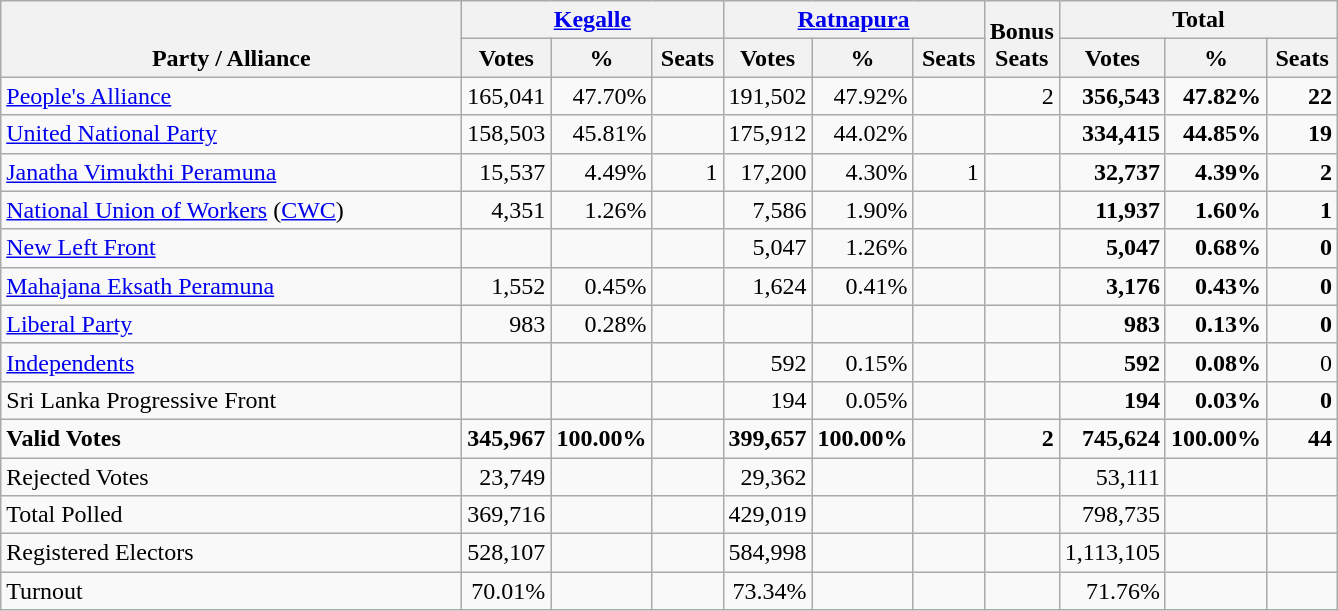<table class="wikitable" border="1" style="text-align:right;">
<tr>
<th valign=bottom rowspan=2 width="300">Party / Alliance</th>
<th colspan=3><a href='#'>Kegalle</a></th>
<th colspan=3><a href='#'>Ratnapura</a></th>
<th valign=bottom rowspan=2 width="40">Bonus<br>Seats</th>
<th colspan=3>Total</th>
</tr>
<tr>
<th align=center valign=bottom width="50">Votes</th>
<th align=center valign=bottom width="50">%</th>
<th align=center valign=bottom width="40">Seats</th>
<th align=center valign=bottom width="50">Votes</th>
<th align=center valign=bottom width="50">%</th>
<th align=center valign=bottom width="40">Seats</th>
<th align=center valign=bottom width="50">Votes</th>
<th align=center valign=bottom width="50">%</th>
<th align=center valign=bottom width="40">Seats</th>
</tr>
<tr>
<td align=left><a href='#'>People's Alliance</a></td>
<td>165,041</td>
<td>47.70%</td>
<td></td>
<td>191,502</td>
<td>47.92%</td>
<td></td>
<td>2</td>
<td><strong>356,543</strong></td>
<td><strong>47.82%</strong></td>
<td><strong>22</strong></td>
</tr>
<tr>
<td align=left><a href='#'>United National Party</a></td>
<td>158,503</td>
<td>45.81%</td>
<td></td>
<td>175,912</td>
<td>44.02%</td>
<td></td>
<td></td>
<td><strong>334,415</strong></td>
<td><strong>44.85%</strong></td>
<td><strong>19</strong></td>
</tr>
<tr>
<td align=left><a href='#'>Janatha Vimukthi Peramuna</a></td>
<td>15,537</td>
<td>4.49%</td>
<td>1</td>
<td>17,200</td>
<td>4.30%</td>
<td>1</td>
<td></td>
<td><strong>32,737</strong></td>
<td><strong>4.39%</strong></td>
<td><strong>2</strong></td>
</tr>
<tr>
<td align=left><a href='#'>National Union of Workers</a> (<a href='#'>CWC</a>)</td>
<td>4,351</td>
<td>1.26%</td>
<td></td>
<td>7,586</td>
<td>1.90%</td>
<td></td>
<td></td>
<td><strong>11,937</strong></td>
<td><strong>1.60%</strong></td>
<td><strong>1</strong></td>
</tr>
<tr>
<td align=left><a href='#'>New Left Front</a></td>
<td></td>
<td></td>
<td></td>
<td>5,047</td>
<td>1.26%</td>
<td></td>
<td></td>
<td><strong>5,047</strong></td>
<td><strong>0.68%</strong></td>
<td><strong>0</strong></td>
</tr>
<tr>
<td align=left><a href='#'>Mahajana Eksath Peramuna</a></td>
<td>1,552</td>
<td>0.45%</td>
<td></td>
<td>1,624</td>
<td>0.41%</td>
<td></td>
<td></td>
<td><strong>3,176</strong></td>
<td><strong>0.43%</strong></td>
<td><strong>0</strong></td>
</tr>
<tr>
<td align=left><a href='#'>Liberal Party</a></td>
<td>983</td>
<td>0.28%</td>
<td></td>
<td></td>
<td></td>
<td></td>
<td></td>
<td><strong>983</strong></td>
<td><strong>0.13%</strong></td>
<td><strong>0</strong></td>
</tr>
<tr>
<td align=left><a href='#'>Independents</a></td>
<td></td>
<td></td>
<td></td>
<td>592</td>
<td>0.15%</td>
<td></td>
<td></td>
<td><strong>592</strong></td>
<td><strong>0.08%</strong></td>
<td>0</td>
</tr>
<tr>
<td align=left>Sri Lanka Progressive Front</td>
<td></td>
<td></td>
<td></td>
<td>194</td>
<td>0.05%</td>
<td></td>
<td></td>
<td><strong>194</strong></td>
<td><strong>0.03%</strong></td>
<td><strong>0</strong></td>
</tr>
<tr>
<td align=left><strong>Valid Votes</strong></td>
<td><strong>345,967</strong></td>
<td><strong>100.00%</strong></td>
<td></td>
<td><strong>399,657</strong></td>
<td><strong>100.00%</strong></td>
<td></td>
<td><strong>2</strong></td>
<td><strong>745,624</strong></td>
<td><strong>100.00%</strong></td>
<td><strong>44</strong></td>
</tr>
<tr>
<td align=left>Rejected Votes</td>
<td>23,749</td>
<td></td>
<td></td>
<td>29,362</td>
<td></td>
<td></td>
<td></td>
<td>53,111</td>
<td></td>
<td></td>
</tr>
<tr>
<td align=left>Total Polled</td>
<td>369,716</td>
<td></td>
<td></td>
<td>429,019</td>
<td></td>
<td></td>
<td></td>
<td>798,735</td>
<td></td>
<td></td>
</tr>
<tr>
<td align=left>Registered Electors</td>
<td>528,107</td>
<td></td>
<td></td>
<td>584,998</td>
<td></td>
<td></td>
<td></td>
<td>1,113,105</td>
<td></td>
<td></td>
</tr>
<tr>
<td align=left>Turnout</td>
<td>70.01%</td>
<td></td>
<td></td>
<td>73.34%</td>
<td></td>
<td></td>
<td></td>
<td>71.76%</td>
<td></td>
<td></td>
</tr>
</table>
